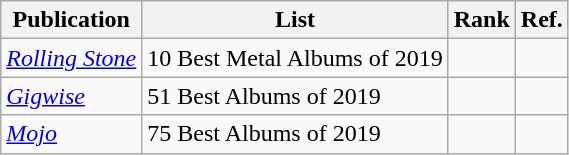<table class="wikitable sortable">
<tr>
<th>Publication</th>
<th>List</th>
<th>Rank</th>
<th>Ref.</th>
</tr>
<tr>
<td><em><a href='#'>Rolling Stone</a></em></td>
<td>10 Best Metal Albums of 2019</td>
<td></td>
<td></td>
</tr>
<tr>
<td><em><a href='#'>Gigwise</a></em></td>
<td>51 Best Albums of 2019</td>
<td></td>
<td></td>
</tr>
<tr>
<td><em><a href='#'>Mojo</a></em></td>
<td>75 Best Albums of 2019</td>
<td></td>
<td></td>
</tr>
</table>
